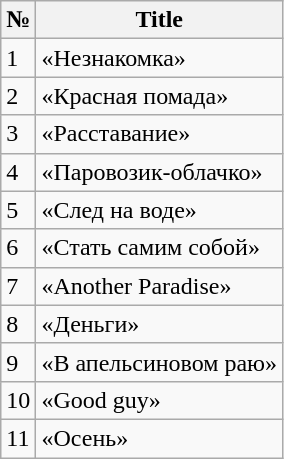<table class="wikitable">
<tr>
<th>№</th>
<th>Title</th>
</tr>
<tr>
<td>1</td>
<td>«Незнакомка»</td>
</tr>
<tr>
<td>2</td>
<td>«Красная помада»</td>
</tr>
<tr>
<td>3</td>
<td>«Расставание»</td>
</tr>
<tr>
<td>4</td>
<td>«Паровозик-облачко»</td>
</tr>
<tr>
<td>5</td>
<td>«След на воде»</td>
</tr>
<tr>
<td>6</td>
<td>«Стать самим собой»</td>
</tr>
<tr>
<td>7</td>
<td>«Another Paradise»</td>
</tr>
<tr>
<td>8</td>
<td>«Деньги»</td>
</tr>
<tr>
<td>9</td>
<td>«В апельсиновом раю»</td>
</tr>
<tr>
<td>10</td>
<td>«Good guy»</td>
</tr>
<tr>
<td>11</td>
<td>«Осень»</td>
</tr>
</table>
